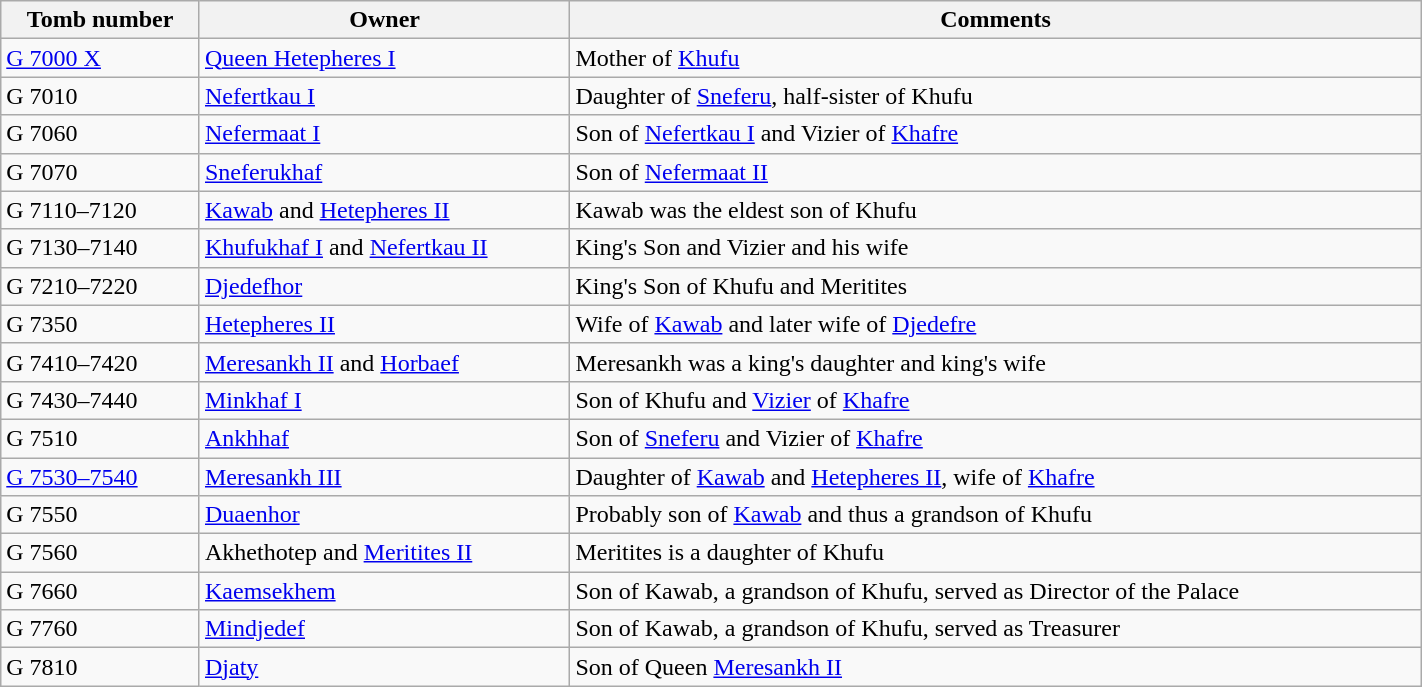<table class="wikitable" style="margin: 1em auto 1em auto; width: 75%" cellpadding="5" border="1" align="center" |>
<tr>
<th>Tomb number</th>
<th>Owner</th>
<th>Comments</th>
</tr>
<tr>
<td><a href='#'>G 7000 X</a></td>
<td><a href='#'>Queen Hetepheres I</a></td>
<td>Mother of <a href='#'>Khufu</a></td>
</tr>
<tr>
<td>G 7010</td>
<td><a href='#'>Nefertkau I</a></td>
<td>Daughter of <a href='#'>Sneferu</a>, half-sister of Khufu</td>
</tr>
<tr>
<td>G 7060</td>
<td><a href='#'>Nefermaat I</a></td>
<td>Son of <a href='#'>Nefertkau I</a> and Vizier of <a href='#'>Khafre</a></td>
</tr>
<tr>
<td>G 7070</td>
<td><a href='#'>Sneferukhaf</a></td>
<td>Son of <a href='#'>Nefermaat II</a></td>
</tr>
<tr>
<td>G 7110–7120</td>
<td><a href='#'>Kawab</a> and <a href='#'>Hetepheres II</a></td>
<td>Kawab was the eldest son of Khufu</td>
</tr>
<tr>
<td>G 7130–7140</td>
<td><a href='#'>Khufukhaf I</a> and <a href='#'>Nefertkau II</a></td>
<td>King's Son and Vizier and his wife</td>
</tr>
<tr>
<td>G 7210–7220</td>
<td><a href='#'>Djedefhor</a></td>
<td>King's Son of Khufu and Meritites</td>
</tr>
<tr>
<td>G 7350</td>
<td><a href='#'>Hetepheres II</a></td>
<td>Wife of <a href='#'>Kawab</a> and later wife of <a href='#'>Djedefre</a></td>
</tr>
<tr>
<td>G 7410–7420</td>
<td><a href='#'>Meresankh II</a> and <a href='#'>Horbaef</a></td>
<td>Meresankh was a king's daughter and king's wife</td>
</tr>
<tr>
<td>G 7430–7440</td>
<td><a href='#'>Minkhaf I</a></td>
<td>Son of Khufu and <a href='#'>Vizier</a> of <a href='#'>Khafre</a></td>
</tr>
<tr>
<td>G 7510</td>
<td><a href='#'>Ankhhaf</a></td>
<td>Son of <a href='#'>Sneferu</a> and Vizier of <a href='#'>Khafre</a></td>
</tr>
<tr>
<td><a href='#'>G 7530–7540</a></td>
<td><a href='#'>Meresankh III</a></td>
<td>Daughter of <a href='#'>Kawab</a> and <a href='#'>Hetepheres II</a>, wife of <a href='#'>Khafre</a></td>
</tr>
<tr>
<td>G 7550</td>
<td><a href='#'>Duaenhor</a></td>
<td>Probably son of <a href='#'>Kawab</a> and thus a grandson of Khufu</td>
</tr>
<tr>
<td>G 7560</td>
<td>Akhethotep and <a href='#'>Meritites II</a></td>
<td>Meritites is a daughter of Khufu</td>
</tr>
<tr>
<td>G 7660</td>
<td><a href='#'>Kaemsekhem</a></td>
<td>Son of Kawab, a grandson of Khufu, served as Director of the Palace</td>
</tr>
<tr>
<td>G 7760</td>
<td><a href='#'>Mindjedef</a></td>
<td>Son of Kawab, a grandson of Khufu, served as Treasurer</td>
</tr>
<tr>
<td>G 7810</td>
<td><a href='#'>Djaty</a></td>
<td>Son of Queen <a href='#'>Meresankh II</a></td>
</tr>
</table>
